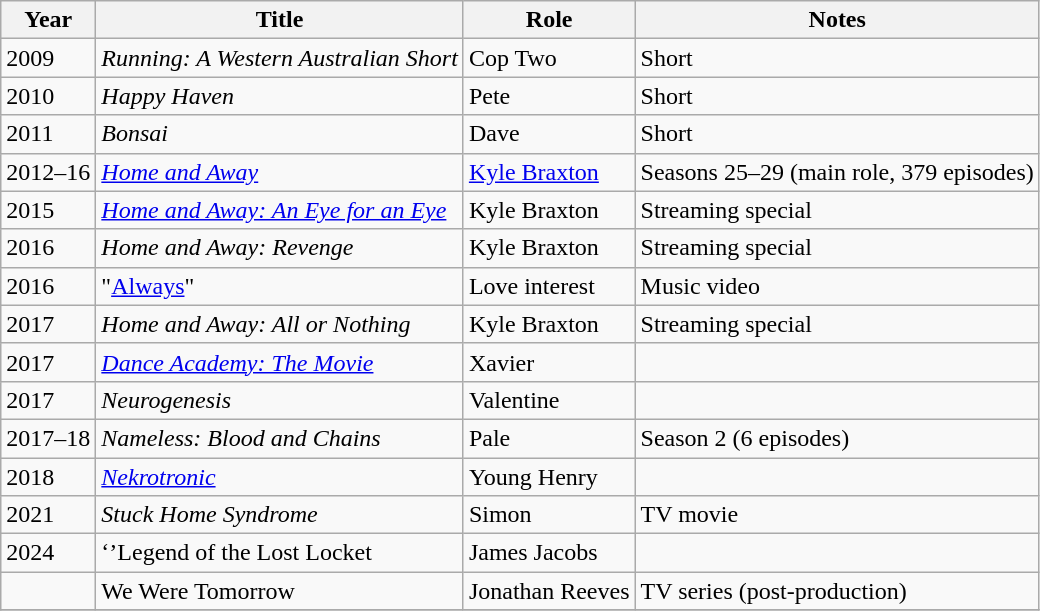<table class="wikitable sortable">
<tr>
<th>Year</th>
<th>Title</th>
<th>Role</th>
<th class="unsortable">Notes</th>
</tr>
<tr>
<td>2009</td>
<td><em>Running: A Western Australian Short</em></td>
<td>Cop Two</td>
<td>Short</td>
</tr>
<tr>
<td>2010</td>
<td><em>Happy Haven</em></td>
<td>Pete</td>
<td>Short</td>
</tr>
<tr>
<td>2011</td>
<td><em>Bonsai</em></td>
<td>Dave</td>
<td>Short</td>
</tr>
<tr>
<td>2012–16</td>
<td><em><a href='#'>Home and Away</a></em></td>
<td><a href='#'>Kyle Braxton</a></td>
<td>Seasons 25–29 (main role, 379 episodes)</td>
</tr>
<tr>
<td>2015</td>
<td><em><a href='#'>Home and Away: An Eye for an Eye</a></em></td>
<td>Kyle Braxton</td>
<td>Streaming special</td>
</tr>
<tr>
<td>2016</td>
<td><em>Home and Away: Revenge</em></td>
<td>Kyle Braxton</td>
<td>Streaming special</td>
</tr>
<tr>
<td>2016</td>
<td>"<a href='#'>Always</a>"</td>
<td>Love interest</td>
<td>Music video</td>
</tr>
<tr>
<td>2017</td>
<td><em>Home and Away: All or Nothing</em></td>
<td>Kyle Braxton</td>
<td>Streaming special</td>
</tr>
<tr>
<td>2017</td>
<td><em><a href='#'>Dance Academy: The Movie</a></em></td>
<td>Xavier</td>
<td></td>
</tr>
<tr>
<td>2017</td>
<td><em>Neurogenesis</em></td>
<td>Valentine</td>
<td></td>
</tr>
<tr>
<td>2017–18</td>
<td><em>Nameless: Blood and Chains</em></td>
<td>Pale</td>
<td>Season 2 (6 episodes)</td>
</tr>
<tr>
<td>2018</td>
<td><em><a href='#'>Nekrotronic</a></em></td>
<td>Young Henry</td>
<td></td>
</tr>
<tr>
<td>2021</td>
<td><em>Stuck Home Syndrome</em></td>
<td>Simon</td>
<td>TV movie</td>
</tr>
<tr>
<td>2024</td>
<td>‘’Legend of the Lost Locket<em></td>
<td>James Jacobs</td>
<td></td>
</tr>
<tr>
<td></td>
<td></em>We Were Tomorrow<em></td>
<td>Jonathan Reeves</td>
<td>TV series (post-production)</td>
</tr>
<tr>
</tr>
</table>
